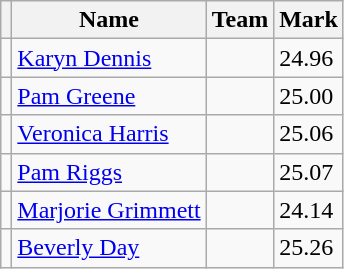<table class=wikitable>
<tr>
<th></th>
<th>Name</th>
<th>Team</th>
<th>Mark</th>
</tr>
<tr>
<td></td>
<td><a href='#'>Karyn Dennis</a></td>
<td></td>
<td>24.96</td>
</tr>
<tr>
<td></td>
<td><a href='#'>Pam Greene</a></td>
<td></td>
<td>25.00</td>
</tr>
<tr>
<td></td>
<td><a href='#'>Veronica Harris</a></td>
<td></td>
<td>25.06</td>
</tr>
<tr>
<td></td>
<td><a href='#'>Pam Riggs</a></td>
<td></td>
<td>25.07</td>
</tr>
<tr>
<td></td>
<td><a href='#'>Marjorie Grimmett</a></td>
<td></td>
<td>24.14</td>
</tr>
<tr>
<td></td>
<td><a href='#'>Beverly Day</a></td>
<td></td>
<td>25.26</td>
</tr>
</table>
